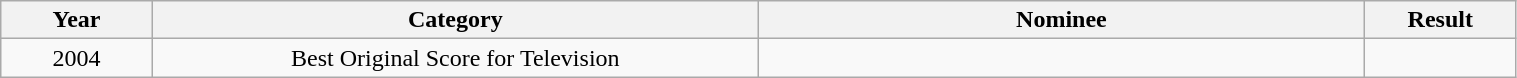<table class="wikitable" width="80%">
<tr>
<th width="10%">Year</th>
<th width="40%">Category</th>
<th width="40%">Nominee</th>
<th width="10%">Result</th>
</tr>
<tr>
<td align="center">2004</td>
<td align="center">Best Original Score for Television</td>
<td align="center"></td>
<td></td>
</tr>
</table>
